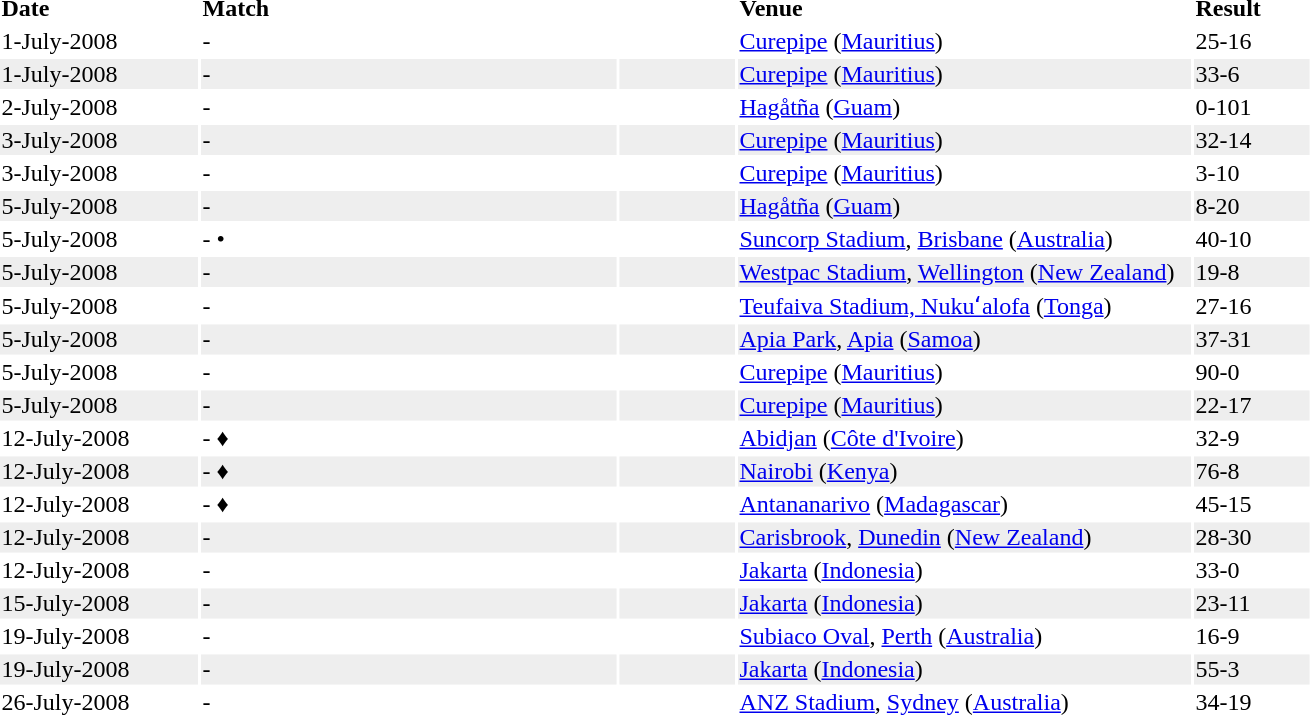<table>
<tr ---->
<td width="130"><strong>Date</strong></td>
<td width="275"><strong>Match</strong></td>
<td width="75"></td>
<td width="300"><strong>Venue</strong></td>
<td width="75"><strong>Result</strong></td>
</tr>
<tr ---->
<td>1-July-2008</td>
<td><strong></strong> - </td>
<td><br></td>
<td><a href='#'>Curepipe</a> (<a href='#'>Mauritius</a>)</td>
<td>25-16</td>
</tr>
<tr ---- bgcolor="#eeeeee">
<td>1-July-2008</td>
<td><strong></strong> - </td>
<td><br></td>
<td><a href='#'>Curepipe</a> (<a href='#'>Mauritius</a>)</td>
<td>33-6</td>
</tr>
<tr ---->
<td>2-July-2008</td>
<td> - <strong></strong></td>
<td><br></td>
<td><a href='#'>Hagåtña</a> (<a href='#'>Guam</a>)</td>
<td>0-101</td>
</tr>
<tr ---- bgcolor="#eeeeee">
<td>3-July-2008</td>
<td><strong></strong> - </td>
<td><br></td>
<td><a href='#'>Curepipe</a> (<a href='#'>Mauritius</a>)</td>
<td>32-14</td>
</tr>
<tr ---->
<td>3-July-2008</td>
<td> - <strong></strong></td>
<td><br></td>
<td><a href='#'>Curepipe</a> (<a href='#'>Mauritius</a>)</td>
<td>3-10</td>
</tr>
<tr ---- bgcolor="#eeeeee">
<td>5-July-2008</td>
<td> - <strong></strong></td>
<td><br></td>
<td><a href='#'>Hagåtña</a> (<a href='#'>Guam</a>)</td>
<td>8-20</td>
</tr>
<tr ---->
<td>5-July-2008</td>
<td><strong></strong> -  •</td>
<td><br></td>
<td><a href='#'>Suncorp Stadium</a>, <a href='#'>Brisbane</a> (<a href='#'>Australia</a>)</td>
<td>40-10</td>
</tr>
<tr ---- bgcolor="#eeeeee">
<td>5-July-2008</td>
<td><strong></strong> - </td>
<td><br></td>
<td><a href='#'>Westpac Stadium</a>, <a href='#'>Wellington</a> (<a href='#'>New Zealand</a>)</td>
<td>19-8</td>
</tr>
<tr ---->
<td>5-July-2008</td>
<td><strong></strong> - </td>
<td><br></td>
<td><a href='#'>Teufaiva Stadium, Nukuʻalofa</a> (<a href='#'>Tonga</a>)</td>
<td>27-16</td>
</tr>
<tr ---- bgcolor="#eeeeee">
<td>5-July-2008</td>
<td><strong></strong> - </td>
<td><br></td>
<td><a href='#'>Apia Park</a>, <a href='#'>Apia</a> (<a href='#'>Samoa</a>)</td>
<td>37-31</td>
</tr>
<tr ---->
<td>5-July-2008</td>
<td><strong></strong> - </td>
<td><br></td>
<td><a href='#'>Curepipe</a> (<a href='#'>Mauritius</a>)</td>
<td>90-0</td>
</tr>
<tr ---- bgcolor="#eeeeee">
<td>5-July-2008</td>
<td><strong></strong> - </td>
<td><br></td>
<td><a href='#'>Curepipe</a> (<a href='#'>Mauritius</a>)</td>
<td>22-17</td>
</tr>
<tr ---->
<td>12-July-2008</td>
<td><strong></strong> -  ♦</td>
<td><br></td>
<td><a href='#'>Abidjan</a> (<a href='#'>Côte d'Ivoire</a>)</td>
<td>32-9</td>
</tr>
<tr ---- bgcolor="#eeeeee">
<td>12-July-2008</td>
<td><strong></strong> -  ♦</td>
<td><br> </td>
<td><a href='#'>Nairobi</a> (<a href='#'>Kenya</a>)</td>
<td>76-8</td>
</tr>
<tr ---->
<td>12-July-2008</td>
<td><strong></strong> -  ♦</td>
<td><br></td>
<td><a href='#'>Antananarivo</a> (<a href='#'>Madagascar</a>)</td>
<td>45-15</td>
</tr>
<tr ---- bgcolor="#eeeeee">
<td>12-July-2008</td>
<td> - <strong></strong></td>
<td><br></td>
<td><a href='#'>Carisbrook</a>, <a href='#'>Dunedin</a> (<a href='#'>New Zealand</a>)</td>
<td>28-30</td>
</tr>
<tr ---->
<td>12-July-2008</td>
<td><strong></strong> - </td>
<td><br></td>
<td><a href='#'>Jakarta</a> (<a href='#'>Indonesia</a>)</td>
<td>33-0</td>
</tr>
<tr ---- bgcolor="#eeeeee">
<td>15-July-2008</td>
<td><strong></strong> - </td>
<td><br></td>
<td><a href='#'>Jakarta</a> (<a href='#'>Indonesia</a>)</td>
<td>23-11</td>
</tr>
<tr ---->
<td>19-July-2008</td>
<td><strong></strong> - </td>
<td><br></td>
<td><a href='#'>Subiaco Oval</a>, <a href='#'>Perth</a> (<a href='#'>Australia</a>)</td>
<td>16-9</td>
</tr>
<tr ---- bgcolor="#eeeeee">
<td>19-July-2008</td>
<td><strong></strong> - </td>
<td><br></td>
<td><a href='#'>Jakarta</a> (<a href='#'>Indonesia</a>)</td>
<td>55-3</td>
</tr>
<tr ---->
<td>26-July-2008</td>
<td><strong></strong> - </td>
<td></td>
<td><a href='#'>ANZ Stadium</a>, <a href='#'>Sydney</a> (<a href='#'>Australia</a>)</td>
<td>34-19</td>
</tr>
</table>
